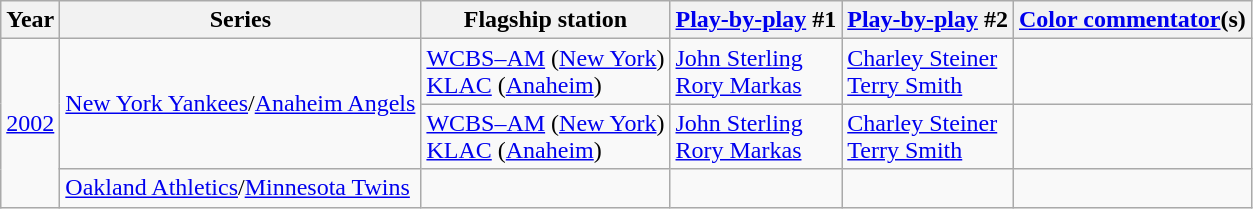<table class="wikitable">
<tr>
<th>Year</th>
<th>Series</th>
<th>Flagship station</th>
<th><a href='#'>Play-by-play</a> #1</th>
<th><a href='#'>Play-by-play</a> #2</th>
<th><a href='#'>Color commentator</a>(s)</th>
</tr>
<tr>
<td rowspan="3"><a href='#'>2002</a></td>
<td rowspan="2"><a href='#'>New York Yankees</a>/<a href='#'>Anaheim Angels</a></td>
<td><a href='#'>WCBS–AM</a> (<a href='#'>New York</a>)<br><a href='#'>KLAC</a> (<a href='#'>Anaheim</a>)</td>
<td><a href='#'>John Sterling</a><br><a href='#'>Rory Markas</a></td>
<td><a href='#'>Charley Steiner</a><br><a href='#'>Terry Smith</a></td>
<td></td>
</tr>
<tr>
<td><a href='#'>WCBS–AM</a> (<a href='#'>New York</a>)<br><a href='#'>KLAC</a> (<a href='#'>Anaheim</a>)</td>
<td><a href='#'>John Sterling</a><br><a href='#'>Rory Markas</a></td>
<td><a href='#'>Charley Steiner</a><br><a href='#'>Terry Smith</a></td>
<td></td>
</tr>
<tr>
<td><a href='#'>Oakland Athletics</a>/<a href='#'>Minnesota Twins</a></td>
<td></td>
<td></td>
<td></td>
<td></td>
</tr>
</table>
